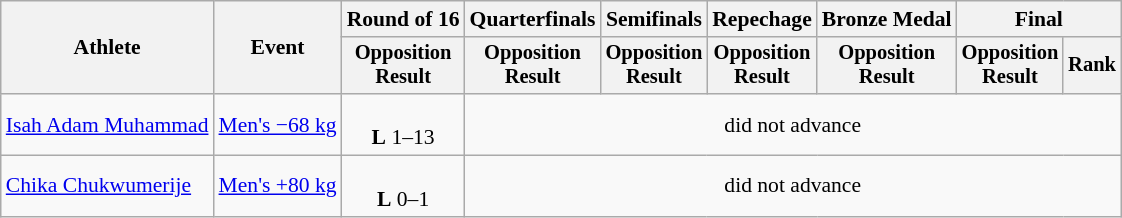<table class="wikitable" style="font-size:90%">
<tr>
<th rowspan=2>Athlete</th>
<th rowspan=2>Event</th>
<th>Round of 16</th>
<th>Quarterfinals</th>
<th>Semifinals</th>
<th>Repechage</th>
<th>Bronze Medal</th>
<th colspan=2>Final</th>
</tr>
<tr style="font-size:95%">
<th>Opposition<br>Result</th>
<th>Opposition<br>Result</th>
<th>Opposition<br>Result</th>
<th>Opposition<br>Result</th>
<th>Opposition<br>Result</th>
<th>Opposition<br>Result</th>
<th>Rank</th>
</tr>
<tr align=center>
<td align=left><a href='#'>Isah Adam Muhammad</a></td>
<td align=left><a href='#'>Men's −68 kg</a></td>
<td><br><strong>L</strong> 1–13</td>
<td colspan=6>did not advance</td>
</tr>
<tr align=center>
<td align=left><a href='#'>Chika Chukwumerije</a></td>
<td align=left><a href='#'>Men's +80 kg</a></td>
<td><br><strong>L</strong> 0–1</td>
<td colspan=6>did not advance</td>
</tr>
</table>
